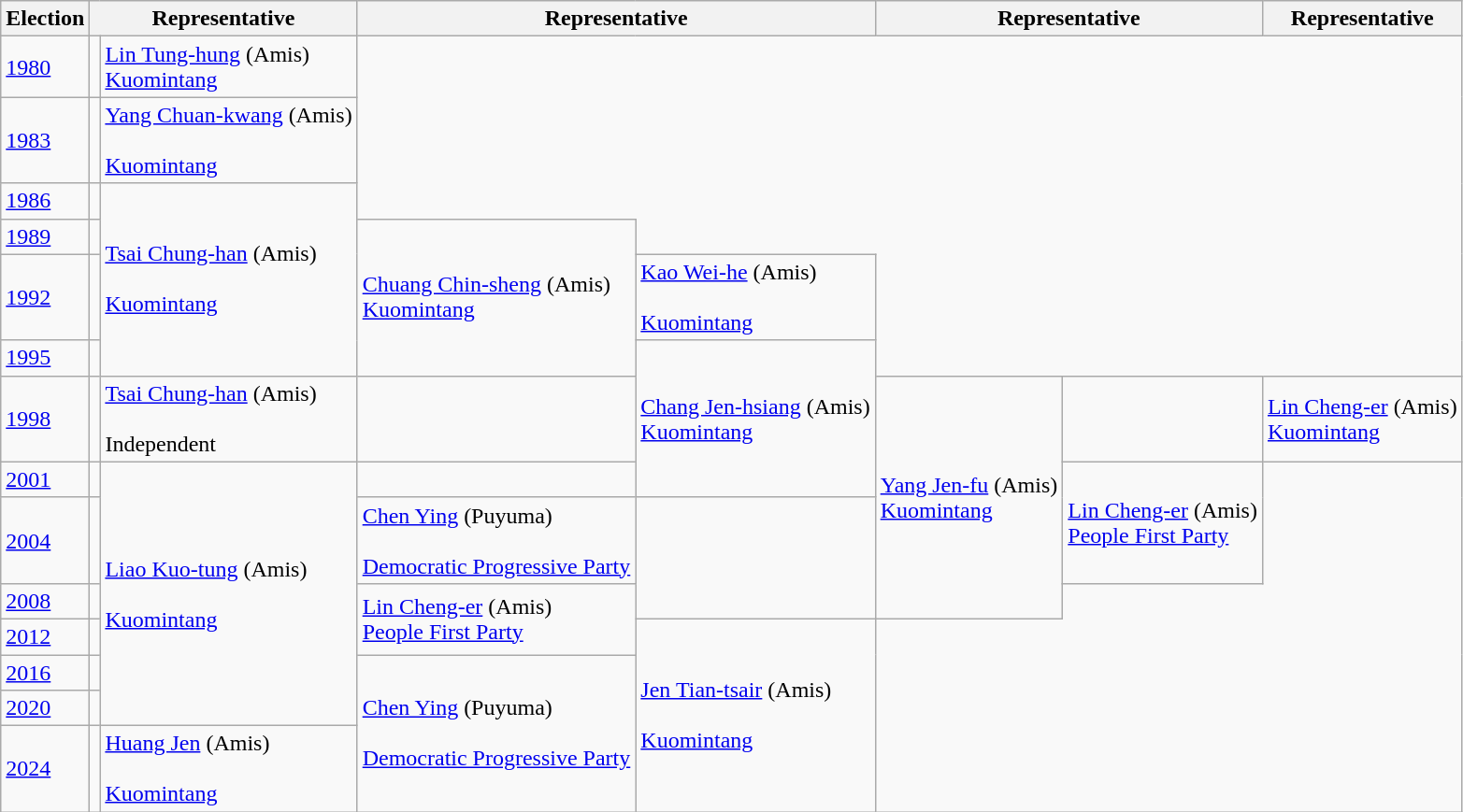<table class=wikitable>
<tr>
<th>Election</th>
<th colspan=2>Representative</th>
<th colspan=2>Representative</th>
<th colspan=2>Representative</th>
<th colspan=2>Representative</th>
</tr>
<tr>
<td><a href='#'>1980</a></td>
<td bgcolor=></td>
<td><a href='#'>Lin Tung-hung</a> (Amis)<br><a href='#'>Kuomintang</a></td>
</tr>
<tr>
<td><a href='#'>1983</a></td>
<td bgcolor=></td>
<td><a href='#'>Yang Chuan-kwang</a> (Amis)<br><br><a href='#'>Kuomintang</a></td>
</tr>
<tr>
<td><a href='#'>1986</a></td>
<td bgcolor=></td>
<td rowspan=4><a href='#'>Tsai Chung-han</a> (Amis)<br><br><a href='#'>Kuomintang</a></td>
</tr>
<tr>
<td><a href='#'>1989</a></td>
<td bgcolor=></td>
<td rowspan=3><a href='#'>Chuang Chin-sheng</a> (Amis)<br><a href='#'>Kuomintang</a></td>
</tr>
<tr>
<td><a href='#'>1992</a></td>
<td bgcolor=></td>
<td><a href='#'>Kao Wei-he</a> (Amis)<br><br><a href='#'>Kuomintang</a></td>
</tr>
<tr>
<td><a href='#'>1995</a></td>
<td bgcolor=></td>
<td rowspan=3><a href='#'>Chang Jen-hsiang</a> (Amis)<br><a href='#'>Kuomintang</a></td>
</tr>
<tr>
<td><a href='#'>1998</a></td>
<td bgcolor=></td>
<td><a href='#'>Tsai Chung-han</a> (Amis)<br><br> Independent</td>
<td bgcolor=></td>
<td rowspan=4><a href='#'>Yang Jen-fu</a> (Amis)<br><a href='#'>Kuomintang</a></td>
<td bgcolor= ></td>
<td><a href='#'>Lin Cheng-er</a> (Amis)<br><a href='#'>Kuomintang</a></td>
</tr>
<tr>
<td><a href='#'>2001</a></td>
<td bgcolor=></td>
<td rowspan=6><a href='#'>Liao Kuo-tung</a> (Amis)<br><br><a href='#'>Kuomintang</a></td>
<td bgcolor=></td>
<td rowspan=2><a href='#'>Lin Cheng-er</a> (Amis)<br><a href='#'>People First Party</a></td>
</tr>
<tr>
<td><a href='#'>2004</a></td>
<td bgcolor=></td>
<td><a href='#'>Chen Ying</a> (Puyuma)<br><br> <a href='#'>Democratic Progressive Party</a></td>
</tr>
<tr>
<td><a href='#'>2008</a></td>
<td bgcolor=></td>
<td rowspan=2><a href='#'>Lin Cheng-er</a> (Amis)<br><a href='#'>People First Party</a></td>
</tr>
<tr>
<td><a href='#'>2012</a></td>
<td bgcolor=></td>
<td rowspan=4><a href='#'>Jen Tian-tsair</a> (Amis)<br><br><a href='#'>Kuomintang</a></td>
</tr>
<tr>
<td><a href='#'>2016</a></td>
<td bgcolor=></td>
<td rowspan=3><a href='#'>Chen Ying</a> (Puyuma)<br><br> <a href='#'>Democratic Progressive Party</a></td>
</tr>
<tr>
<td><a href='#'>2020</a></td>
</tr>
<tr>
<td><a href='#'>2024</a></td>
<td bgcolor=></td>
<td rowspan=3><a href='#'>Huang Jen</a> (Amis)<br><br><a href='#'>Kuomintang</a></td>
</tr>
</table>
